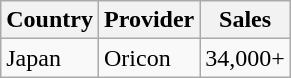<table class="wikitable">
<tr>
<th>Country</th>
<th>Provider</th>
<th>Sales</th>
</tr>
<tr>
<td>Japan</td>
<td>Oricon</td>
<td align="center">34,000+</td>
</tr>
</table>
